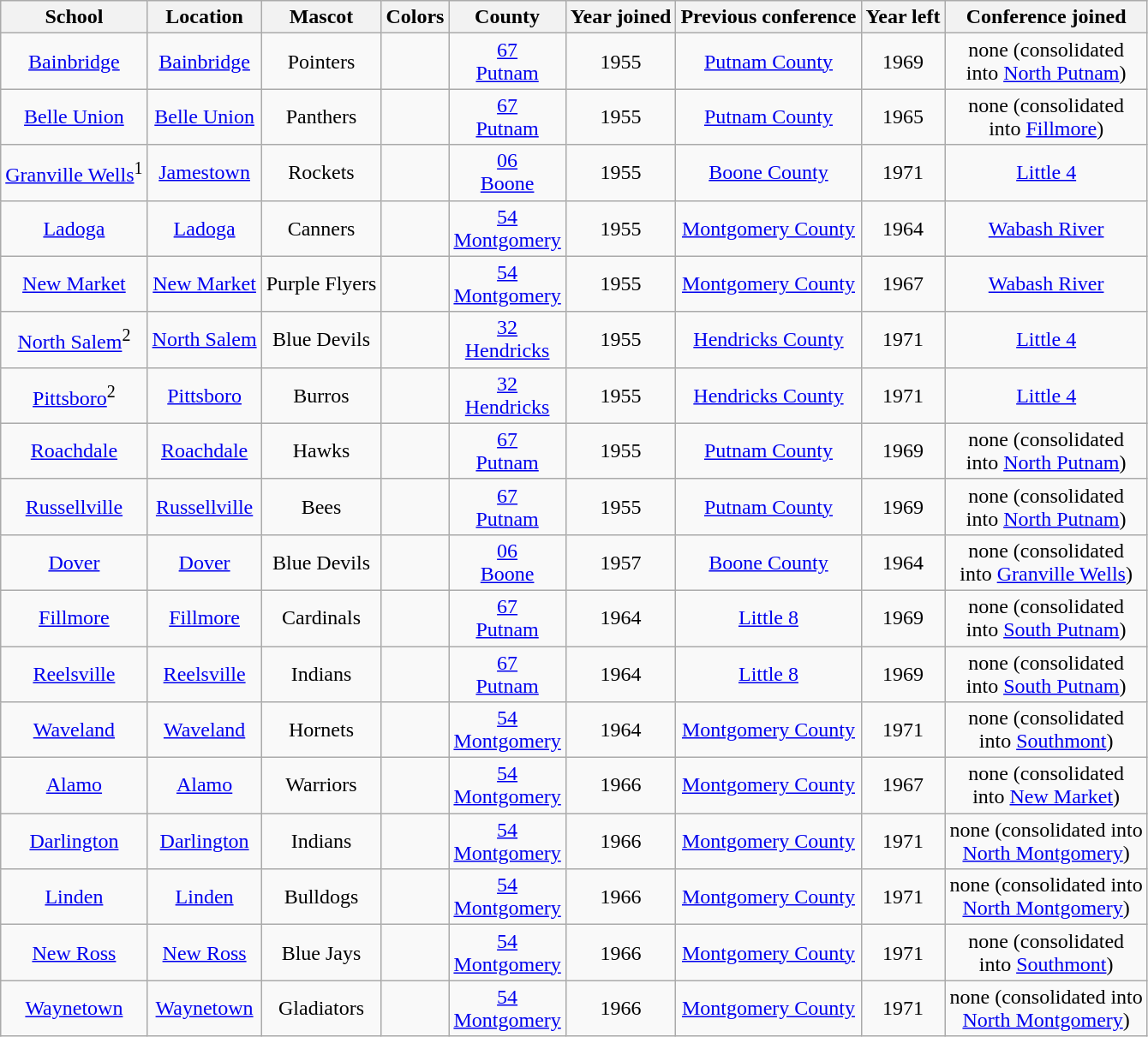<table class="wikitable" style="text-align:center;">
<tr>
<th>School</th>
<th>Location</th>
<th>Mascot</th>
<th>Colors</th>
<th>County</th>
<th>Year joined</th>
<th>Previous conference</th>
<th>Year left</th>
<th>Conference joined</th>
</tr>
<tr>
<td><a href='#'>Bainbridge</a></td>
<td><a href='#'>Bainbridge</a></td>
<td>Pointers</td>
<td> </td>
<td><a href='#'>67<br>Putnam</a></td>
<td>1955</td>
<td><a href='#'>Putnam County</a></td>
<td>1969</td>
<td>none (consolidated<br>into <a href='#'>North Putnam</a>)</td>
</tr>
<tr>
<td><a href='#'>Belle Union</a></td>
<td><a href='#'>Belle Union</a></td>
<td>Panthers</td>
<td> </td>
<td><a href='#'>67<br>Putnam</a></td>
<td>1955</td>
<td><a href='#'>Putnam County</a></td>
<td>1965</td>
<td>none (consolidated<br>into <a href='#'>Fillmore</a>)</td>
</tr>
<tr>
<td><a href='#'>Granville Wells</a><sup>1</sup></td>
<td><a href='#'>Jamestown</a></td>
<td>Rockets</td>
<td> </td>
<td><a href='#'>06<br>Boone</a></td>
<td>1955</td>
<td><a href='#'>Boone County</a></td>
<td>1971</td>
<td><a href='#'>Little 4</a></td>
</tr>
<tr>
<td><a href='#'>Ladoga</a></td>
<td><a href='#'>Ladoga</a></td>
<td>Canners</td>
<td> </td>
<td><a href='#'>54<br>Montgomery</a></td>
<td>1955</td>
<td><a href='#'>Montgomery County</a></td>
<td>1964</td>
<td><a href='#'>Wabash River</a></td>
</tr>
<tr>
<td><a href='#'>New Market</a></td>
<td><a href='#'>New Market</a></td>
<td>Purple Flyers</td>
<td> </td>
<td><a href='#'>54<br>Montgomery</a></td>
<td>1955</td>
<td><a href='#'>Montgomery County</a></td>
<td>1967</td>
<td><a href='#'>Wabash River</a></td>
</tr>
<tr>
<td><a href='#'>North Salem</a><sup>2</sup></td>
<td><a href='#'>North Salem</a></td>
<td>Blue Devils</td>
<td> </td>
<td><a href='#'>32<br>Hendricks</a></td>
<td>1955</td>
<td><a href='#'>Hendricks County</a></td>
<td>1971</td>
<td><a href='#'>Little 4</a></td>
</tr>
<tr>
<td><a href='#'>Pittsboro</a><sup>2</sup></td>
<td><a href='#'>Pittsboro</a></td>
<td>Burros</td>
<td> </td>
<td><a href='#'>32<br>Hendricks</a></td>
<td>1955</td>
<td><a href='#'>Hendricks County</a></td>
<td>1971</td>
<td><a href='#'>Little 4</a></td>
</tr>
<tr>
<td><a href='#'>Roachdale</a></td>
<td><a href='#'>Roachdale</a></td>
<td>Hawks</td>
<td> </td>
<td><a href='#'>67<br>Putnam</a></td>
<td>1955</td>
<td><a href='#'>Putnam County</a></td>
<td>1969</td>
<td>none (consolidated<br>into <a href='#'>North Putnam</a>)</td>
</tr>
<tr>
<td><a href='#'>Russellville</a></td>
<td><a href='#'>Russellville</a></td>
<td>Bees</td>
<td> </td>
<td><a href='#'>67<br>Putnam</a></td>
<td>1955</td>
<td><a href='#'>Putnam County</a></td>
<td>1969</td>
<td>none (consolidated<br>into <a href='#'>North Putnam</a>)</td>
</tr>
<tr>
<td><a href='#'>Dover</a></td>
<td><a href='#'>Dover</a></td>
<td>Blue Devils</td>
<td> </td>
<td><a href='#'>06<br>Boone</a></td>
<td>1957</td>
<td><a href='#'>Boone County</a></td>
<td>1964</td>
<td>none (consolidated<br>into <a href='#'>Granville Wells</a>)</td>
</tr>
<tr>
<td><a href='#'>Fillmore</a></td>
<td><a href='#'>Fillmore</a></td>
<td>Cardinals</td>
<td> </td>
<td><a href='#'>67<br>Putnam</a></td>
<td>1964</td>
<td><a href='#'>Little 8</a></td>
<td>1969</td>
<td>none (consolidated<br>into <a href='#'>South Putnam</a>)</td>
</tr>
<tr>
<td><a href='#'>Reelsville</a></td>
<td><a href='#'>Reelsville</a></td>
<td>Indians</td>
<td> </td>
<td><a href='#'>67<br>Putnam</a></td>
<td>1964</td>
<td><a href='#'>Little 8</a></td>
<td>1969</td>
<td>none (consolidated<br>into <a href='#'>South Putnam</a>)</td>
</tr>
<tr>
<td><a href='#'>Waveland</a></td>
<td><a href='#'>Waveland</a></td>
<td>Hornets</td>
<td> </td>
<td><a href='#'>54<br>Montgomery</a></td>
<td>1964</td>
<td><a href='#'>Montgomery County</a></td>
<td>1971</td>
<td>none (consolidated<br>into <a href='#'>Southmont</a>)</td>
</tr>
<tr>
<td><a href='#'>Alamo</a></td>
<td><a href='#'>Alamo</a></td>
<td>Warriors</td>
<td> </td>
<td><a href='#'>54<br>Montgomery</a></td>
<td>1966</td>
<td><a href='#'>Montgomery County</a></td>
<td>1967</td>
<td>none (consolidated<br>into <a href='#'>New Market</a>)</td>
</tr>
<tr>
<td><a href='#'>Darlington</a></td>
<td><a href='#'>Darlington</a></td>
<td>Indians</td>
<td> </td>
<td><a href='#'>54<br>Montgomery</a></td>
<td>1966</td>
<td><a href='#'>Montgomery County</a></td>
<td>1971</td>
<td>none (consolidated into<br><a href='#'>North Montgomery</a>)</td>
</tr>
<tr>
<td><a href='#'>Linden</a></td>
<td><a href='#'>Linden</a></td>
<td>Bulldogs</td>
<td> </td>
<td><a href='#'>54<br>Montgomery</a></td>
<td>1966</td>
<td><a href='#'>Montgomery County</a></td>
<td>1971</td>
<td>none (consolidated into<br><a href='#'>North Montgomery</a>)</td>
</tr>
<tr>
<td><a href='#'>New Ross</a></td>
<td><a href='#'>New Ross</a></td>
<td>Blue Jays</td>
<td> </td>
<td><a href='#'>54<br>Montgomery</a></td>
<td>1966</td>
<td><a href='#'>Montgomery County</a></td>
<td>1971</td>
<td>none (consolidated<br>into <a href='#'>Southmont</a>)</td>
</tr>
<tr>
<td><a href='#'>Waynetown</a></td>
<td><a href='#'>Waynetown</a></td>
<td>Gladiators</td>
<td> </td>
<td><a href='#'>54<br>Montgomery</a></td>
<td>1966</td>
<td><a href='#'>Montgomery County</a></td>
<td>1971</td>
<td>none (consolidated into<br><a href='#'>North Montgomery</a>)</td>
</tr>
</table>
